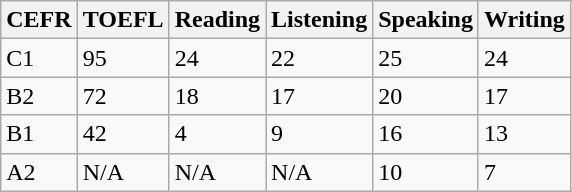<table class="wikitable">
<tr>
<th>CEFR</th>
<th>TOEFL</th>
<th>Reading</th>
<th>Listening</th>
<th>Speaking</th>
<th>Writing</th>
</tr>
<tr>
<td>C1</td>
<td>95</td>
<td>24</td>
<td>22</td>
<td>25</td>
<td>24</td>
</tr>
<tr>
<td>B2</td>
<td>72</td>
<td>18</td>
<td>17</td>
<td>20</td>
<td>17</td>
</tr>
<tr>
<td>B1</td>
<td>42</td>
<td>4</td>
<td>9</td>
<td>16</td>
<td>13</td>
</tr>
<tr>
<td>A2</td>
<td>N/A</td>
<td>N/A</td>
<td>N/A</td>
<td>10</td>
<td>7</td>
</tr>
</table>
